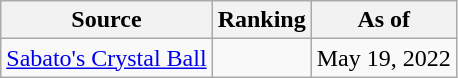<table class="wikitable" style="text-align:center">
<tr>
<th>Source</th>
<th>Ranking</th>
<th>As of</th>
</tr>
<tr>
<td align=left><a href='#'>Sabato's Crystal Ball</a></td>
<td></td>
<td>May 19, 2022</td>
</tr>
</table>
